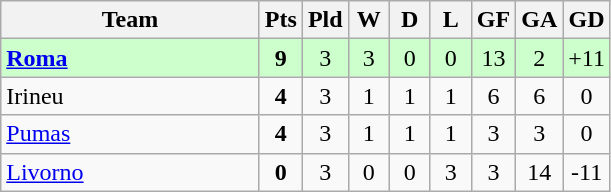<table class=wikitable style="text-align:center">
<tr>
<th width=165>Team</th>
<th width=20>Pts</th>
<th width=20>Pld</th>
<th width=20>W</th>
<th width=20>D</th>
<th width=20>L</th>
<th width=20>GF</th>
<th width=20>GA</th>
<th width=20>GD</th>
</tr>
<tr style="background:#ccffcc">
<td style="text-align:left"><strong> <a href='#'>Roma</a></strong></td>
<td><strong>9</strong></td>
<td>3</td>
<td>3</td>
<td>0</td>
<td>0</td>
<td>13</td>
<td>2</td>
<td>+11</td>
</tr>
<tr>
<td style="text-align:left"> Irineu</td>
<td><strong>4</strong></td>
<td>3</td>
<td>1</td>
<td>1</td>
<td>1</td>
<td>6</td>
<td>6</td>
<td>0</td>
</tr>
<tr>
<td style="text-align:left"> <a href='#'>Pumas</a></td>
<td><strong>4</strong></td>
<td>3</td>
<td>1</td>
<td>1</td>
<td>1</td>
<td>3</td>
<td>3</td>
<td>0</td>
</tr>
<tr>
<td style="text-align:left"> <a href='#'>Livorno</a></td>
<td><strong>0</strong></td>
<td>3</td>
<td>0</td>
<td>0</td>
<td>3</td>
<td>3</td>
<td>14</td>
<td>-11</td>
</tr>
</table>
